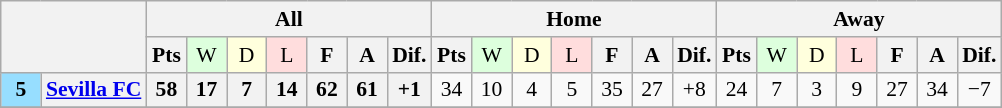<table class="wikitable" style="font-size: 90%">
<tr>
<th rowspan="2" colspan="2"></th>
<th colspan="7">All</th>
<th colspan="7">Home</th>
<th colspan="7">Away</th>
</tr>
<tr>
<th width="20">Pts</th>
<td bgcolor="#ddffdd" align="center" width="20">W</td>
<td bgcolor="#ffffdd" align="center" width="20">D</td>
<td bgcolor="#ffdddd" align="center" width="20">L</td>
<th width="20">F</th>
<th width="20">A</th>
<th width="20">Dif.</th>
<th width="20">Pts</th>
<td bgcolor="#ddffdd" align="center" width="20">W</td>
<td bgcolor="#ffffdd" align="center" width="20">D</td>
<td bgcolor="#ffdddd" align="center" width="20">L</td>
<th width="20">F</th>
<th width="20">A</th>
<th width="20">Dif.</th>
<th width="20">Pts</th>
<td bgcolor="#ddffdd" align="center" width="20">W</td>
<td bgcolor="#ffffdd" align="center" width="20">D</td>
<td bgcolor="#ffdddd" align="center" width="20">L</td>
<th width="20">F</th>
<th width="20">A</th>
<th width="20">Dif.</th>
</tr>
<tr>
<td width="20" align="center" bgcolor="#97DEFF"><strong>5</strong></td>
<th><a href='#'>Sevilla FC</a></th>
<th>58</th>
<th>17</th>
<th>7</th>
<th>14</th>
<th>62</th>
<th>61</th>
<th>+1</th>
<td align="center">34</td>
<td align="center">10</td>
<td align="center">4</td>
<td align="center">5</td>
<td align="center">35</td>
<td align="center">27</td>
<td align="center">+8</td>
<td align="center">24</td>
<td align="center">7</td>
<td align="center">3</td>
<td align="center">9</td>
<td align="center">27</td>
<td align="center">34</td>
<td align="center">−7</td>
</tr>
<tr>
</tr>
</table>
